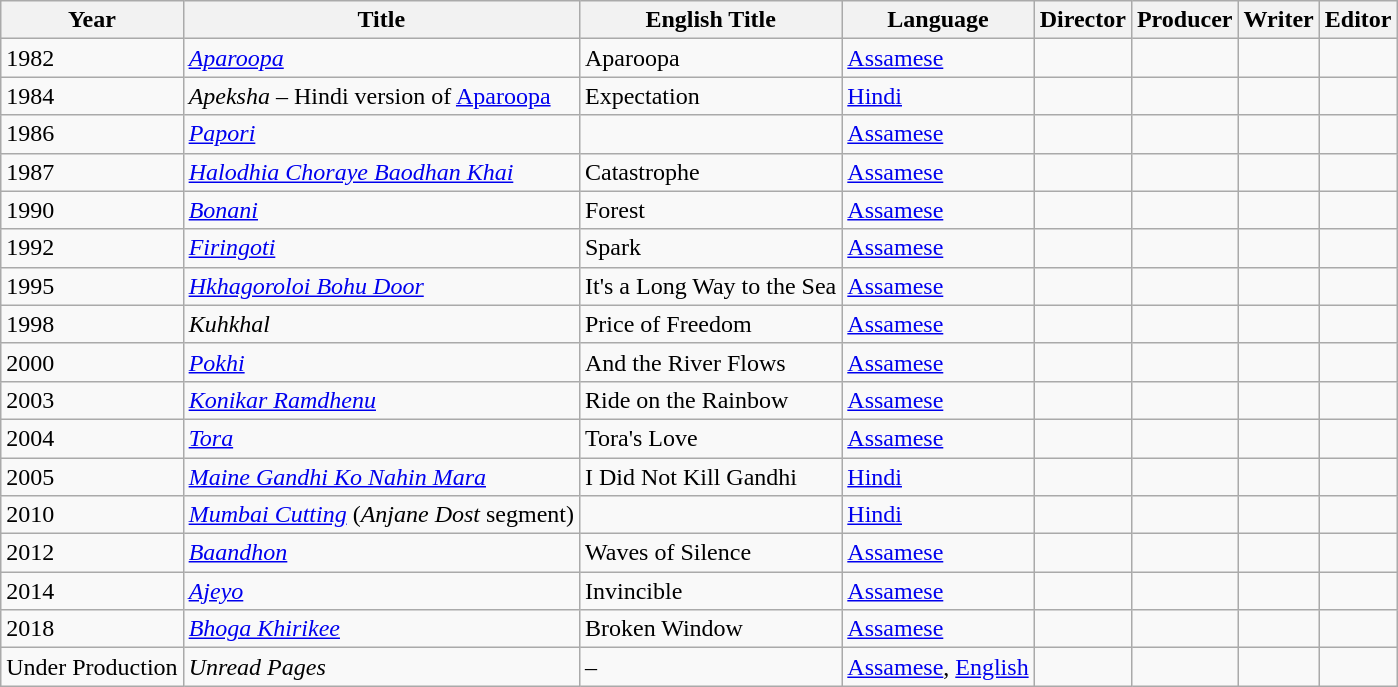<table class="wikitable sortable">
<tr>
<th>Year</th>
<th>Title</th>
<th>English Title</th>
<th>Language</th>
<th>Director</th>
<th>Producer</th>
<th>Writer</th>
<th>Editor</th>
</tr>
<tr>
<td>1982</td>
<td><em><a href='#'>Aparoopa</a></em></td>
<td>Aparoopa</td>
<td><a href='#'>Assamese</a></td>
<td></td>
<td></td>
<td></td>
<td></td>
</tr>
<tr>
<td>1984</td>
<td><em>Apeksha</em> – Hindi version of <a href='#'>Aparoopa</a></td>
<td>Expectation</td>
<td><a href='#'>Hindi</a></td>
<td></td>
<td></td>
<td></td>
<td></td>
</tr>
<tr>
<td>1986</td>
<td><em><a href='#'>Papori</a></em></td>
<td></td>
<td><a href='#'>Assamese</a></td>
<td></td>
<td></td>
<td></td>
<td></td>
</tr>
<tr>
<td>1987</td>
<td><em><a href='#'>Halodhia Choraye Baodhan Khai</a></em></td>
<td>Catastrophe</td>
<td><a href='#'>Assamese</a></td>
<td></td>
<td></td>
<td></td>
<td></td>
</tr>
<tr>
<td>1990</td>
<td><em><a href='#'>Bonani</a></em></td>
<td>Forest</td>
<td><a href='#'>Assamese</a></td>
<td></td>
<td></td>
<td></td>
<td></td>
</tr>
<tr>
<td>1992</td>
<td><em><a href='#'>Firingoti</a></em></td>
<td>Spark</td>
<td><a href='#'>Assamese</a></td>
<td></td>
<td></td>
<td></td>
<td></td>
</tr>
<tr>
<td>1995</td>
<td><em><a href='#'>Hkhagoroloi Bohu Door</a></em></td>
<td>It's a Long Way to the Sea</td>
<td><a href='#'>Assamese</a></td>
<td></td>
<td></td>
<td></td>
<td></td>
</tr>
<tr>
<td>1998</td>
<td><em>Kuhkhal</em></td>
<td>Price of Freedom</td>
<td><a href='#'>Assamese</a></td>
<td></td>
<td></td>
<td></td>
<td></td>
</tr>
<tr>
<td>2000</td>
<td><em><a href='#'>Pokhi</a></em></td>
<td>And the River Flows</td>
<td><a href='#'>Assamese</a></td>
<td></td>
<td></td>
<td></td>
<td></td>
</tr>
<tr>
<td>2003</td>
<td><em><a href='#'>Konikar Ramdhenu</a></em></td>
<td>Ride on the Rainbow</td>
<td><a href='#'>Assamese</a></td>
<td></td>
<td></td>
<td></td>
<td></td>
</tr>
<tr>
<td>2004</td>
<td><em><a href='#'>Tora</a></em></td>
<td>Tora's Love</td>
<td><a href='#'>Assamese</a></td>
<td></td>
<td></td>
<td></td>
<td></td>
</tr>
<tr>
<td>2005</td>
<td><em><a href='#'>Maine Gandhi Ko Nahin Mara</a></em></td>
<td>I Did Not Kill Gandhi</td>
<td><a href='#'>Hindi</a></td>
<td></td>
<td></td>
<td></td>
<td></td>
</tr>
<tr>
<td>2010</td>
<td><em><a href='#'>Mumbai Cutting</a></em> (<em>Anjane Dost</em> segment)</td>
<td></td>
<td><a href='#'>Hindi</a></td>
<td></td>
<td></td>
<td></td>
<td></td>
</tr>
<tr>
<td>2012</td>
<td><em><a href='#'>Baandhon</a></em></td>
<td>Waves of Silence</td>
<td><a href='#'>Assamese</a></td>
<td></td>
<td></td>
<td></td>
<td></td>
</tr>
<tr>
<td>2014</td>
<td><em><a href='#'>Ajeyo</a></em></td>
<td>Invincible</td>
<td><a href='#'>Assamese</a></td>
<td></td>
<td></td>
<td></td>
<td></td>
</tr>
<tr>
<td>2018</td>
<td><em><a href='#'>Bhoga Khirikee</a></em></td>
<td>Broken Window</td>
<td><a href='#'>Assamese</a></td>
<td></td>
<td></td>
<td></td>
<td></td>
</tr>
<tr>
<td>Under Production</td>
<td><em>Unread Pages</em></td>
<td>–</td>
<td><a href='#'>Assamese</a>, <a href='#'>English</a></td>
<td></td>
<td></td>
<td></td>
<td></td>
</tr>
</table>
